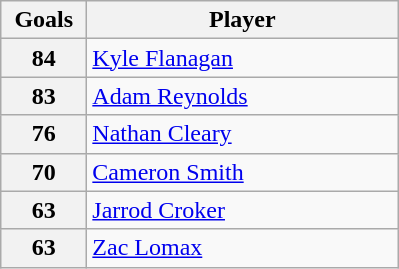<table class="wikitable" style="text-align:left;">
<tr>
<th width=50>Goals</th>
<th width=200>Player</th>
</tr>
<tr>
<th>84</th>
<td> <a href='#'>Kyle Flanagan</a></td>
</tr>
<tr>
<th>83</th>
<td> <a href='#'>Adam Reynolds</a></td>
</tr>
<tr>
<th>76</th>
<td> <a href='#'>Nathan Cleary</a></td>
</tr>
<tr>
<th>70</th>
<td> <a href='#'>Cameron Smith</a></td>
</tr>
<tr>
<th>63</th>
<td> <a href='#'>Jarrod Croker</a></td>
</tr>
<tr>
<th>63</th>
<td> <a href='#'>Zac Lomax</a></td>
</tr>
</table>
